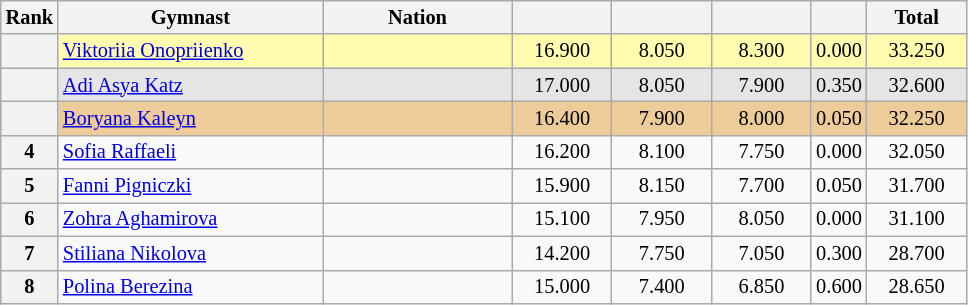<table class="wikitable sortable" style="text-align:center; font-size:85%">
<tr>
<th scope="col" style="width:20px;">Rank</th>
<th scope="col" style="width:170px;">Gymnast</th>
<th scope="col" style="width:120px;">Nation</th>
<th scope="col" style="width:60px;"></th>
<th scope="col" style="width:60px;"></th>
<th scope="col" style="width:60px;"></th>
<th scope="col" style="width:30px;"></th>
<th scope="col" style="width:60px;">Total</th>
</tr>
<tr bgcolor="fffcaf">
<th scope="row"></th>
<td align="left"><a href='#'>Viktoriia Onopriienko</a></td>
<td style="text-align:left;"></td>
<td>16.900</td>
<td>8.050</td>
<td>8.300</td>
<td>0.000</td>
<td>33.250</td>
</tr>
<tr bgcolor="e5e5e5">
<th scope="row"></th>
<td align="left"><a href='#'>Adi Asya Katz</a></td>
<td style="text-align:left;"></td>
<td>17.000</td>
<td>8.050</td>
<td>7.900</td>
<td>0.350</td>
<td>32.600</td>
</tr>
<tr bgcolor="eecc99">
<th scope="row"></th>
<td align="left"><a href='#'>Boryana Kaleyn</a></td>
<td style="text-align:left;"></td>
<td>16.400</td>
<td>7.900</td>
<td>8.000</td>
<td>0.050</td>
<td>32.250</td>
</tr>
<tr>
<th scope="row">4</th>
<td align="left"><a href='#'>Sofia Raffaeli</a></td>
<td style="text-align:left;"></td>
<td>16.200</td>
<td>8.100</td>
<td>7.750</td>
<td>0.000</td>
<td>32.050</td>
</tr>
<tr>
<th scope="row">5</th>
<td align="left"><a href='#'>Fanni Pigniczki</a></td>
<td style="text-align:left;"></td>
<td>15.900</td>
<td>8.150</td>
<td>7.700</td>
<td>0.050</td>
<td>31.700</td>
</tr>
<tr>
<th scope="row">6</th>
<td align="left"><a href='#'>Zohra Aghamirova</a></td>
<td style="text-align:left;"></td>
<td>15.100</td>
<td>7.950</td>
<td>8.050</td>
<td>0.000</td>
<td>31.100</td>
</tr>
<tr>
<th scope="row">7</th>
<td align="left"><a href='#'>Stiliana Nikolova</a></td>
<td style="text-align:left;"></td>
<td>14.200</td>
<td>7.750</td>
<td>7.050</td>
<td>0.300</td>
<td>28.700</td>
</tr>
<tr>
<th scope="row">8</th>
<td align="left"><a href='#'>Polina Berezina</a></td>
<td style="text-align:left;"></td>
<td>15.000</td>
<td>7.400</td>
<td>6.850</td>
<td>0.600</td>
<td>28.650</td>
</tr>
</table>
